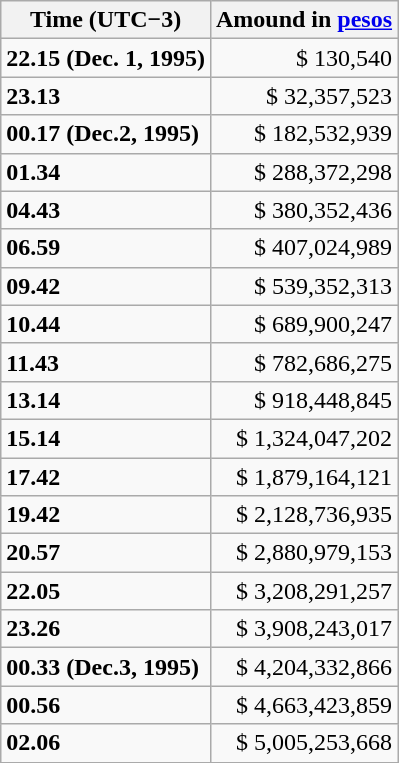<table class="wikitable">
<tr>
<th>Time (UTC−3)</th>
<th>Amound in <a href='#'>pesos</a></th>
</tr>
<tr align=right>
<td align=left><strong>22.15 (Dec. 1, 1995)</strong></td>
<td>$ 130,540</td>
</tr>
<tr align=right>
<td align=left><strong>23.13</strong></td>
<td>$ 32,357,523</td>
</tr>
<tr align=right>
<td align=left><strong>00.17 (Dec.2, 1995)</strong></td>
<td>$ 182,532,939</td>
</tr>
<tr align=right>
<td align=left><strong>01.34</strong></td>
<td>$ 288,372,298</td>
</tr>
<tr align=right>
<td align=left><strong>04.43</strong></td>
<td>$ 380,352,436</td>
</tr>
<tr align=right>
<td align=left><strong>06.59</strong></td>
<td>$ 407,024,989</td>
</tr>
<tr align=right>
<td align=left><strong>09.42</strong></td>
<td>$ 539,352,313</td>
</tr>
<tr align=right>
<td align=left><strong>10.44</strong></td>
<td>$ 689,900,247</td>
</tr>
<tr align=right>
<td align=left><strong>11.43</strong></td>
<td>$ 782,686,275</td>
</tr>
<tr align=right>
<td align=left><strong>13.14</strong></td>
<td>$ 918,448,845</td>
</tr>
<tr align=right>
<td align=left><strong>15.14</strong></td>
<td>$ 1,324,047,202</td>
</tr>
<tr align=right>
<td align=left><strong>17.42</strong></td>
<td>$ 1,879,164,121</td>
</tr>
<tr align=right>
<td align=left><strong>19.42</strong></td>
<td>$ 2,128,736,935</td>
</tr>
<tr align=right>
<td align=left><strong>20.57</strong></td>
<td>$ 2,880,979,153</td>
</tr>
<tr align=right>
<td align=left><strong>22.05</strong></td>
<td>$ 3,208,291,257</td>
</tr>
<tr align=right>
<td align=left><strong>23.26</strong></td>
<td>$ 3,908,243,017</td>
</tr>
<tr align=right>
<td align=left><strong>00.33 (Dec.3, 1995)</strong></td>
<td>$ 4,204,332,866</td>
</tr>
<tr align=right>
<td align=left><strong>00.56</strong></td>
<td>$ 4,663,423,859</td>
</tr>
<tr align=right>
<td align=left><strong>02.06</strong></td>
<td>$ 5,005,253,668</td>
</tr>
<tr>
</tr>
</table>
